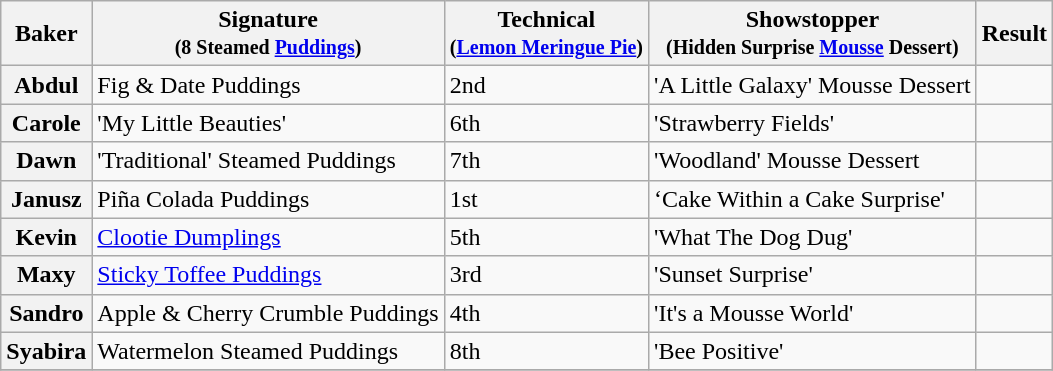<table class="wikitable sortable col3center sticky-header">
<tr>
<th scope="col">Baker</th>
<th scope="col" class="unsortable">Signature<br><small>(8 Steamed <a href='#'>Puddings</a>)</small></th>
<th scope="col">Technical<br><small>(<a href='#'>Lemon Meringue Pie</a>)</small></th>
<th scope="col" class="unsortable">Showstopper<br><small>(Hidden Surprise <a href='#'>Mousse</a> Dessert)</small></th>
<th scope="col">Result</th>
</tr>
<tr>
<th scope="row">Abdul</th>
<td>Fig & Date Puddings</td>
<td>2nd</td>
<td>'A Little Galaxy' Mousse Dessert</td>
<td></td>
</tr>
<tr>
<th scope="row">Carole</th>
<td>'My Little Beauties'</td>
<td>6th</td>
<td>'Strawberry Fields'</td>
<td></td>
</tr>
<tr>
<th scope="row">Dawn</th>
<td>'Traditional' Steamed Puddings</td>
<td>7th</td>
<td>'Woodland' Mousse Dessert</td>
<td></td>
</tr>
<tr>
<th scope="row">Janusz</th>
<td>Piña Colada Puddings</td>
<td>1st</td>
<td>‘Cake Within a Cake Surprise'</td>
<td></td>
</tr>
<tr>
<th scope="row">Kevin</th>
<td><a href='#'>Clootie Dumplings</a></td>
<td>5th</td>
<td>'What The Dog Dug'</td>
<td></td>
</tr>
<tr>
<th scope="row">Maxy</th>
<td><a href='#'>Sticky Toffee Puddings</a></td>
<td>3rd</td>
<td>'Sunset Surprise'</td>
<td></td>
</tr>
<tr>
<th scope="row">Sandro</th>
<td>Apple & Cherry Crumble Puddings</td>
<td>4th</td>
<td>'It's a Mousse World'</td>
<td></td>
</tr>
<tr>
<th scope="row">Syabira</th>
<td>Watermelon Steamed Puddings</td>
<td>8th</td>
<td>'Bee Positive'</td>
<td></td>
</tr>
<tr>
</tr>
</table>
